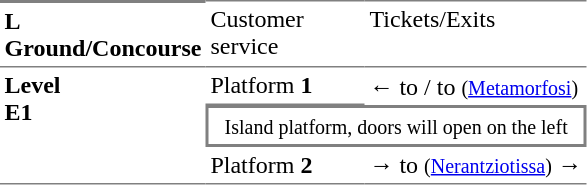<table table border=0 cellspacing=0 cellpadding=3>
<tr>
<td style="border-bottom:solid 1px gray;border-top:solid 2px gray;" width=50 valign=top><strong>L<br>Ground/Concourse</strong></td>
<td style="border-top:solid 1px gray;border-bottom:solid 1px gray;" width=100 valign=top>Customer service</td>
<td style="border-top:solid 1px gray;border-bottom:solid 1px gray;" valign=top>Tickets/Exits</td>
</tr>
<tr>
<td style="border-bottom:solid 1px gray;" rowspan=3 valign=top><strong>Level<br>Ε1</strong></td>
<td style="border-bottom:solid 1px gray;">Platform <strong>1</strong></td>
<td>←  to  /  to  <small>(<a href='#'>Metamorfosi</a>)</small></td>
</tr>
<tr>
<td style="border-bottom:solid 2px grey;border-top:solid 2px grey;border-right:solid 2px grey;border-left:solid 2px grey;text-align:center;" colspan=2><small>Island platform, doors will open on the left</small></td>
</tr>
<tr>
<td style="border-bottom:solid 1px gray;">Platform <strong>2</strong></td>
<td style="border-bottom:solid 1px gray;"><span>→</span>   to  <small>(<a href='#'>Nerantziotissa</a>)</small> →</td>
</tr>
</table>
